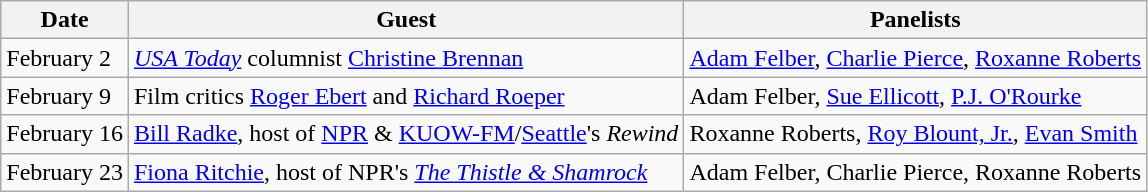<table class="wikitable">
<tr>
<th>Date</th>
<th>Guest</th>
<th>Panelists</th>
</tr>
<tr>
<td>February 2</td>
<td><em><a href='#'>USA Today</a></em> columnist <a href='#'>Christine Brennan</a></td>
<td><a href='#'>Adam Felber</a>, <a href='#'>Charlie Pierce</a>, <a href='#'>Roxanne Roberts</a></td>
</tr>
<tr>
<td>February 9</td>
<td>Film critics <a href='#'>Roger Ebert</a> and <a href='#'>Richard Roeper</a></td>
<td>Adam Felber, <a href='#'>Sue Ellicott</a>, <a href='#'>P.J. O'Rourke</a></td>
</tr>
<tr>
<td>February 16</td>
<td><a href='#'>Bill Radke</a>, host of <a href='#'>NPR</a> & <a href='#'>KUOW-FM</a>/<a href='#'>Seattle</a>'s <em>Rewind</em></td>
<td>Roxanne Roberts, <a href='#'>Roy Blount, Jr.</a>, <a href='#'>Evan Smith</a></td>
</tr>
<tr>
<td>February 23</td>
<td><a href='#'>Fiona Ritchie</a>, host of NPR's <em><a href='#'>The Thistle & Shamrock</a></em></td>
<td>Adam Felber, Charlie Pierce, Roxanne Roberts</td>
</tr>
</table>
